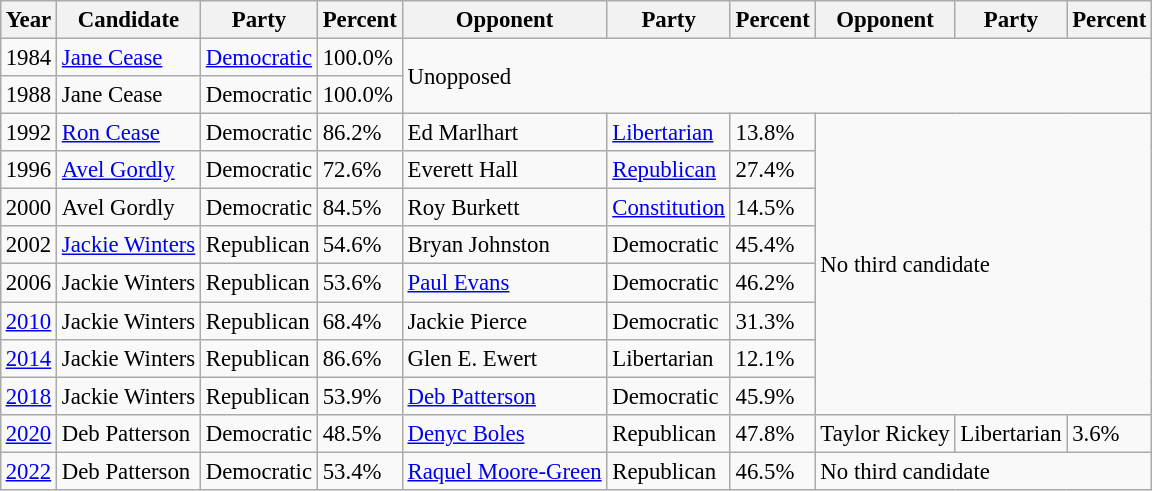<table class="wikitable sortable" style="margin:0.5em auto; font-size:95%;">
<tr>
<th>Year</th>
<th>Candidate</th>
<th>Party</th>
<th>Percent</th>
<th>Opponent</th>
<th>Party</th>
<th>Percent</th>
<th>Opponent</th>
<th>Party</th>
<th>Percent</th>
</tr>
<tr>
<td>1984</td>
<td><a href='#'>Jane Cease</a></td>
<td><a href='#'>Democratic</a></td>
<td>100.0%</td>
<td colspan=6 rowspan=2>Unopposed</td>
</tr>
<tr>
<td>1988</td>
<td>Jane Cease</td>
<td>Democratic</td>
<td>100.0%</td>
</tr>
<tr>
<td>1992</td>
<td><a href='#'>Ron Cease</a></td>
<td>Democratic</td>
<td>86.2%</td>
<td>Ed Marlhart</td>
<td><a href='#'>Libertarian</a></td>
<td>13.8%</td>
<td colspan=3 rowspan=8>No third candidate</td>
</tr>
<tr>
<td>1996</td>
<td><a href='#'>Avel Gordly</a></td>
<td>Democratic</td>
<td>72.6%</td>
<td>Everett Hall</td>
<td><a href='#'>Republican</a></td>
<td>27.4%</td>
</tr>
<tr>
<td>2000</td>
<td>Avel Gordly</td>
<td>Democratic</td>
<td>84.5%</td>
<td>Roy Burkett</td>
<td><a href='#'>Constitution</a></td>
<td>14.5%</td>
</tr>
<tr>
<td>2002</td>
<td><a href='#'>Jackie Winters</a></td>
<td>Republican</td>
<td>54.6%</td>
<td>Bryan Johnston</td>
<td>Democratic</td>
<td>45.4%</td>
</tr>
<tr>
<td>2006</td>
<td>Jackie Winters</td>
<td>Republican</td>
<td>53.6%</td>
<td><a href='#'>Paul Evans</a></td>
<td>Democratic</td>
<td>46.2%</td>
</tr>
<tr>
<td><a href='#'>2010</a></td>
<td>Jackie Winters</td>
<td>Republican</td>
<td>68.4%</td>
<td>Jackie Pierce</td>
<td>Democratic</td>
<td>31.3%</td>
</tr>
<tr>
<td><a href='#'>2014</a></td>
<td>Jackie Winters</td>
<td>Republican</td>
<td>86.6%</td>
<td>Glen E. Ewert</td>
<td>Libertarian</td>
<td>12.1%</td>
</tr>
<tr>
<td><a href='#'>2018</a></td>
<td>Jackie Winters</td>
<td>Republican</td>
<td>53.9%</td>
<td><a href='#'>Deb Patterson</a></td>
<td>Democratic</td>
<td>45.9%</td>
</tr>
<tr>
<td><a href='#'>2020</a></td>
<td>Deb Patterson</td>
<td>Democratic</td>
<td>48.5%</td>
<td><a href='#'>Denyc Boles</a></td>
<td>Republican</td>
<td>47.8%</td>
<td>Taylor Rickey</td>
<td>Libertarian</td>
<td>3.6%</td>
</tr>
<tr>
<td><a href='#'>2022</a></td>
<td>Deb Patterson</td>
<td>Democratic</td>
<td>53.4%</td>
<td><a href='#'>Raquel Moore-Green</a></td>
<td>Republican</td>
<td>46.5%</td>
<td colspan=3>No third candidate</td>
</tr>
</table>
